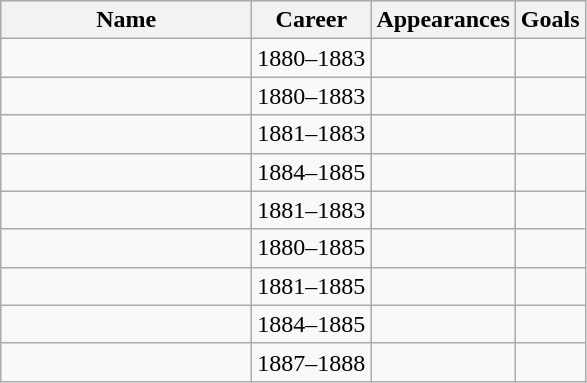<table class="wikitable sortable" style="text-align: center;">
<tr>
<th style="width:10em">Name</th>
<th>Career</th>
<th>Appearances</th>
<th>Goals</th>
</tr>
<tr>
<td align="left"></td>
<td>1880–1883</td>
<td></td>
<td></td>
</tr>
<tr>
<td align="left"></td>
<td>1880–1883</td>
<td></td>
<td></td>
</tr>
<tr>
<td align="left"></td>
<td>1881–1883</td>
<td></td>
<td></td>
</tr>
<tr>
<td align="left"></td>
<td>1884–1885</td>
<td></td>
<td></td>
</tr>
<tr>
<td align="left"></td>
<td>1881–1883</td>
<td></td>
<td></td>
</tr>
<tr>
<td align="left"></td>
<td>1880–1885</td>
<td></td>
<td></td>
</tr>
<tr>
<td align="left"></td>
<td>1881–1885</td>
<td></td>
<td></td>
</tr>
<tr>
<td align="left"></td>
<td>1884–1885</td>
<td></td>
<td></td>
</tr>
<tr>
<td align="left"></td>
<td>1887–1888</td>
<td></td>
<td></td>
</tr>
</table>
